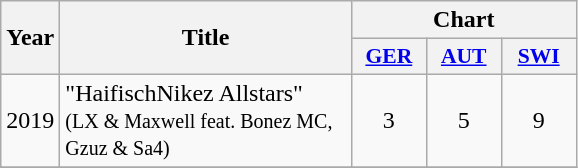<table class="wikitable">
<tr>
<th width="28" rowspan="2">Year</th>
<th width="187" rowspan="2">Title</th>
<th colspan="3">Chart</th>
</tr>
<tr>
<th scope="col" style="width:3em;font-size:90%;"><a href='#'>GER</a><br></th>
<th scope="col" style="width:3em;font-size:90%;"><a href='#'>AUT</a><br></th>
<th scope="col" style="width:3em;font-size:90%;"><a href='#'>SWI</a><br></th>
</tr>
<tr>
<td>2019</td>
<td>"HaifischNikez Allstars"<br><small>(LX & Maxwell feat. Bonez MC, Gzuz & Sa4)</small></td>
<td align="center">3</td>
<td align="center">5</td>
<td align="center">9</td>
</tr>
<tr>
</tr>
</table>
